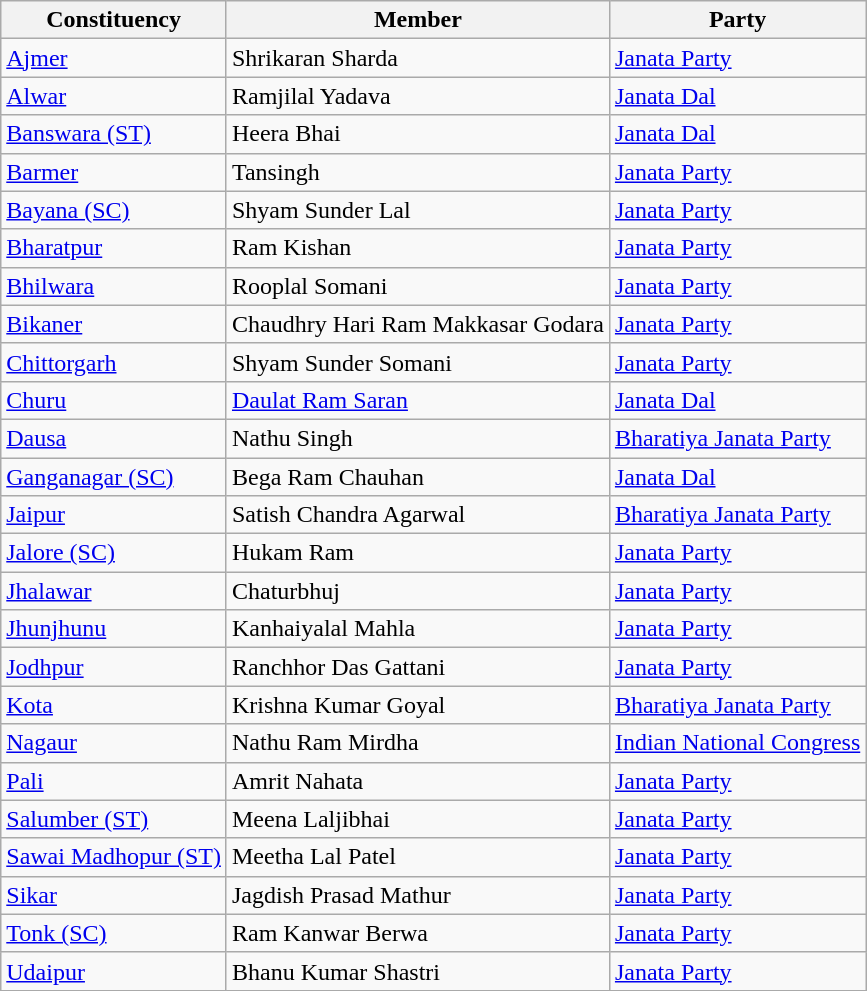<table class="wikitable sortable">
<tr>
<th>Constituency</th>
<th>Member</th>
<th>Party</th>
</tr>
<tr>
<td><a href='#'>Ajmer</a></td>
<td>Shrikaran Sharda</td>
<td><a href='#'>Janata Party</a></td>
</tr>
<tr>
<td><a href='#'>Alwar</a></td>
<td>Ramjilal Yadava</td>
<td><a href='#'>Janata Dal</a></td>
</tr>
<tr>
<td><a href='#'>Banswara (ST)</a></td>
<td>Heera Bhai</td>
<td><a href='#'>Janata Dal</a></td>
</tr>
<tr>
<td><a href='#'>Barmer</a></td>
<td>Tansingh</td>
<td><a href='#'>Janata Party</a></td>
</tr>
<tr>
<td><a href='#'>Bayana (SC)</a></td>
<td>Shyam Sunder Lal</td>
<td><a href='#'>Janata Party</a></td>
</tr>
<tr>
<td><a href='#'>Bharatpur</a></td>
<td>Ram Kishan</td>
<td><a href='#'>Janata Party</a></td>
</tr>
<tr>
<td><a href='#'>Bhilwara</a></td>
<td>Rooplal Somani</td>
<td><a href='#'>Janata Party</a></td>
</tr>
<tr>
<td><a href='#'>Bikaner</a></td>
<td>Chaudhry Hari Ram Makkasar Godara</td>
<td><a href='#'>Janata Party</a></td>
</tr>
<tr>
<td><a href='#'>Chittorgarh</a></td>
<td>Shyam Sunder Somani</td>
<td><a href='#'>Janata Party</a></td>
</tr>
<tr>
<td><a href='#'>Churu</a></td>
<td><a href='#'>Daulat Ram Saran</a></td>
<td><a href='#'>Janata Dal</a></td>
</tr>
<tr>
<td><a href='#'>Dausa</a></td>
<td>Nathu Singh</td>
<td><a href='#'>Bharatiya Janata Party</a></td>
</tr>
<tr>
<td><a href='#'>Ganganagar (SC)</a></td>
<td>Bega Ram Chauhan</td>
<td><a href='#'>Janata Dal</a></td>
</tr>
<tr>
<td><a href='#'>Jaipur</a></td>
<td>Satish Chandra Agarwal</td>
<td><a href='#'>Bharatiya Janata Party</a></td>
</tr>
<tr>
<td><a href='#'>Jalore (SC)</a></td>
<td>Hukam Ram</td>
<td><a href='#'>Janata Party</a></td>
</tr>
<tr>
<td><a href='#'>Jhalawar</a></td>
<td>Chaturbhuj</td>
<td><a href='#'>Janata Party</a></td>
</tr>
<tr>
<td><a href='#'>Jhunjhunu</a></td>
<td>Kanhaiyalal Mahla</td>
<td><a href='#'>Janata Party</a></td>
</tr>
<tr>
<td><a href='#'>Jodhpur</a></td>
<td>Ranchhor Das Gattani</td>
<td><a href='#'>Janata Party</a></td>
</tr>
<tr>
<td><a href='#'>Kota</a></td>
<td>Krishna Kumar Goyal</td>
<td><a href='#'>Bharatiya Janata Party</a></td>
</tr>
<tr>
<td><a href='#'>Nagaur</a></td>
<td>Nathu Ram Mirdha</td>
<td><a href='#'>Indian National Congress</a></td>
</tr>
<tr>
<td><a href='#'>Pali</a></td>
<td>Amrit Nahata</td>
<td><a href='#'>Janata Party</a></td>
</tr>
<tr>
<td><a href='#'>Salumber (ST)</a></td>
<td>Meena Laljibhai</td>
<td><a href='#'>Janata Party</a></td>
</tr>
<tr>
<td><a href='#'>Sawai Madhopur (ST)</a></td>
<td>Meetha Lal Patel</td>
<td><a href='#'>Janata Party</a></td>
</tr>
<tr>
<td><a href='#'>Sikar</a></td>
<td>Jagdish Prasad Mathur</td>
<td><a href='#'>Janata Party</a></td>
</tr>
<tr>
<td><a href='#'>Tonk (SC)</a></td>
<td>Ram Kanwar Berwa</td>
<td><a href='#'>Janata Party</a></td>
</tr>
<tr>
<td><a href='#'>Udaipur</a></td>
<td>Bhanu Kumar Shastri</td>
<td><a href='#'>Janata Party</a></td>
</tr>
<tr>
</tr>
</table>
